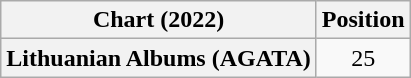<table class="wikitable plainrowheaders" style="text-align:center">
<tr>
<th>Chart (2022)</th>
<th>Position</th>
</tr>
<tr>
<th scope="row">Lithuanian Albums (AGATA)</th>
<td>25</td>
</tr>
</table>
